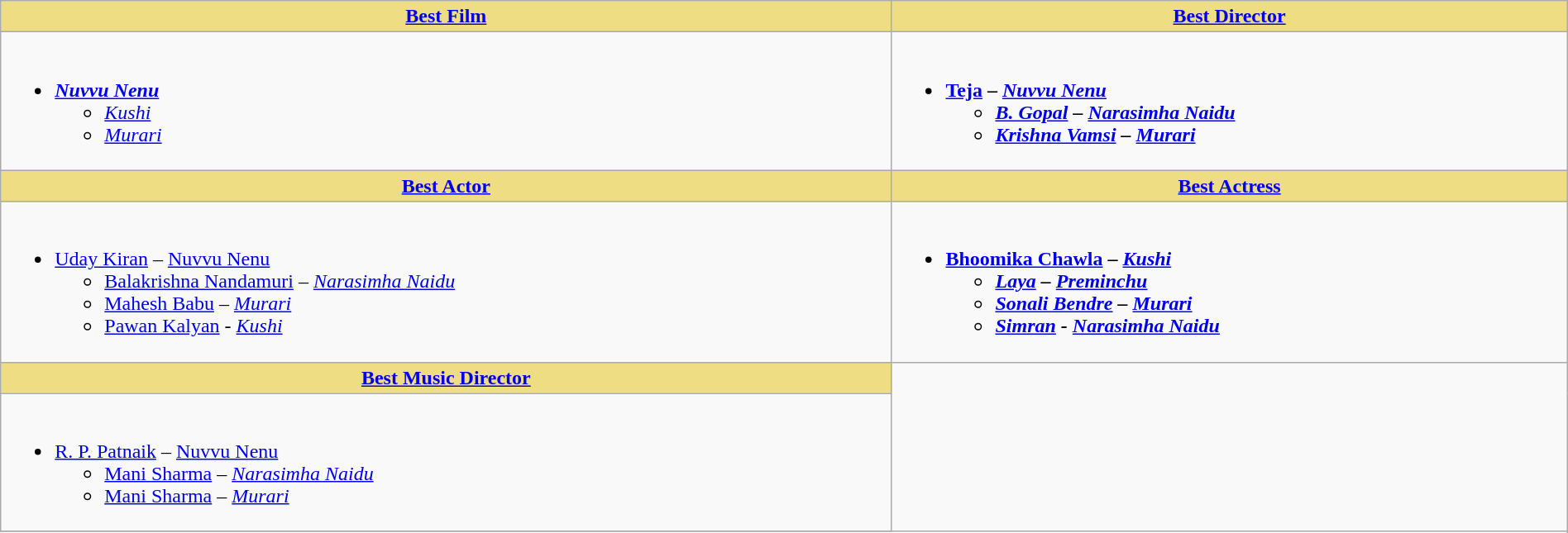<table class="wikitable" width =100%|>
<tr>
<th ! style="background:#eedd82; text-align:center;"><a href='#'>Best Film</a></th>
<th ! style="background:#eedd82; text-align:center;"><a href='#'>Best Director</a></th>
</tr>
<tr>
<td valign="top"><br><ul><li><strong><em><a href='#'>Nuvvu Nenu</a></em></strong><ul><li><em><a href='#'>Kushi</a></em></li><li><em><a href='#'>Murari</a></em></li></ul></li></ul></td>
<td valign="top"><br><ul><li><strong><a href='#'>Teja</a> – <em><a href='#'>Nuvvu Nenu</a><strong><em><ul><li><a href='#'>B. Gopal</a> – </em><a href='#'>Narasimha Naidu</a><em></li><li><a href='#'>Krishna Vamsi</a>  – </em><a href='#'>Murari</a><em></li></ul></li></ul></td>
</tr>
<tr>
<th ! style="background:#eedd82; text-align:center;"><a href='#'>Best Actor</a></th>
<th ! style="background:#eedd82; text-align:center;"><a href='#'>Best Actress</a></th>
</tr>
<tr>
<td><br><ul><li></strong><a href='#'>Uday Kiran</a> – </em><a href='#'>Nuvvu Nenu</a></em></strong><ul><li><a href='#'>Balakrishna Nandamuri</a> – <em><a href='#'>Narasimha Naidu</a></em></li><li><a href='#'>Mahesh Babu</a> – <em><a href='#'>Murari</a></em></li><li><a href='#'>Pawan Kalyan</a> - <em><a href='#'>Kushi</a></em></li></ul></li></ul></td>
<td><br><ul><li><strong><a href='#'>Bhoomika Chawla</a> – <em><a href='#'>Kushi</a><strong><em><ul><li><a href='#'>Laya</a> – </em><a href='#'>Preminchu</a><em></li><li><a href='#'>Sonali Bendre</a> – </em><a href='#'>Murari</a><em></li><li><a href='#'>Simran</a> - </em><a href='#'>Narasimha Naidu</a><em></li></ul></li></ul></td>
</tr>
<tr>
<th ! style="background:#eedd82; text-align:center;"><a href='#'>Best Music Director</a></th>
</tr>
<tr>
<td><br><ul><li></strong><a href='#'>R. P. Patnaik</a> – </em><a href='#'>Nuvvu Nenu</a></em></strong><ul><li><a href='#'>Mani Sharma</a> – <em><a href='#'>Narasimha Naidu</a></em></li><li><a href='#'>Mani Sharma</a> – <em><a href='#'>Murari</a></em></li></ul></li></ul></td>
</tr>
<tr>
</tr>
</table>
